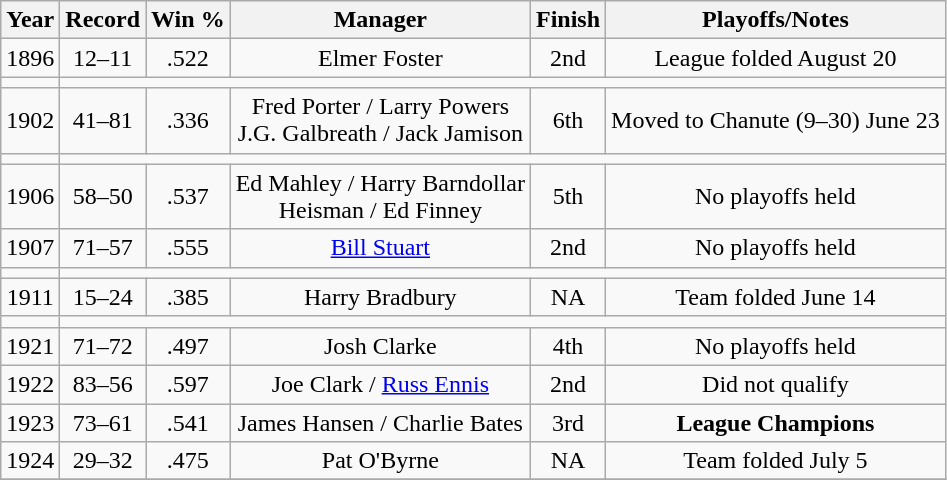<table class="wikitable">
<tr>
<th>Year</th>
<th>Record</th>
<th>Win %</th>
<th>Manager</th>
<th>Finish</th>
<th>Playoffs/Notes</th>
</tr>
<tr align=center>
<td>1896</td>
<td>12–11</td>
<td>.522</td>
<td>Elmer Foster</td>
<td>2nd</td>
<td>League folded August 20</td>
</tr>
<tr align=center>
<td></td>
</tr>
<tr align=center>
<td>1902</td>
<td>41–81</td>
<td>.336</td>
<td>Fred Porter / Larry Powers<br>J.G. Galbreath / Jack Jamison</td>
<td>6th</td>
<td>Moved to Chanute (9–30) June 23</td>
</tr>
<tr align=center>
<td></td>
</tr>
<tr align=center>
<td>1906</td>
<td>58–50</td>
<td>.537</td>
<td>Ed Mahley / Harry Barndollar<br>Heisman / Ed Finney</td>
<td>5th</td>
<td>No playoffs held</td>
</tr>
<tr align=center>
<td>1907</td>
<td>71–57</td>
<td>.555</td>
<td><a href='#'>Bill Stuart</a></td>
<td>2nd</td>
<td>No playoffs held</td>
</tr>
<tr align=center>
<td></td>
</tr>
<tr align=center>
<td>1911</td>
<td>15–24</td>
<td>.385</td>
<td>Harry Bradbury</td>
<td>NA</td>
<td>Team folded June 14</td>
</tr>
<tr align=center>
<td></td>
</tr>
<tr align=center>
<td>1921</td>
<td>71–72</td>
<td>.497</td>
<td>Josh Clarke</td>
<td>4th</td>
<td>No playoffs held</td>
</tr>
<tr align=center>
<td>1922</td>
<td>83–56</td>
<td>.597</td>
<td>Joe Clark / <a href='#'>Russ Ennis</a></td>
<td>2nd</td>
<td>Did not qualify</td>
</tr>
<tr align=center>
<td>1923</td>
<td>73–61</td>
<td>.541</td>
<td>James Hansen / Charlie Bates</td>
<td>3rd</td>
<td><strong>League Champions</strong></td>
</tr>
<tr align=center>
<td>1924</td>
<td>29–32</td>
<td>.475</td>
<td>Pat O'Byrne</td>
<td>NA</td>
<td>Team folded July 5</td>
</tr>
<tr align=center>
</tr>
</table>
